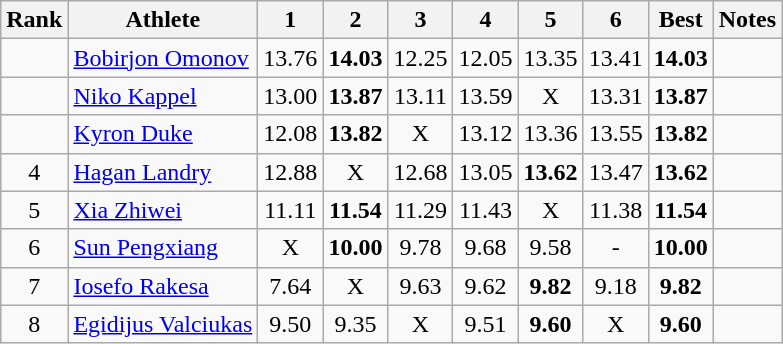<table class="wikitable sortable" style="text-align:center">
<tr>
<th>Rank</th>
<th>Athlete</th>
<th>1</th>
<th>2</th>
<th>3</th>
<th>4</th>
<th>5</th>
<th>6</th>
<th>Best</th>
<th>Notes</th>
</tr>
<tr>
<td></td>
<td style="text-align:left"><a href='#'>Bobirjon Omonov</a><br></td>
<td>13.76</td>
<td><strong>14.03</strong></td>
<td>12.25</td>
<td>12.05</td>
<td>13.35</td>
<td>13.41</td>
<td><strong>14.03</strong></td>
<td></td>
</tr>
<tr>
<td></td>
<td style="text-align:left"><a href='#'>Niko Kappel</a><br></td>
<td>13.00</td>
<td><strong>13.87</strong></td>
<td>13.11</td>
<td>13.59</td>
<td>X</td>
<td>13.31</td>
<td><strong>13.87</strong></td>
<td></td>
</tr>
<tr>
<td></td>
<td style="text-align:left"><a href='#'>Kyron Duke</a><br></td>
<td>12.08</td>
<td><strong>13.82</strong></td>
<td>X</td>
<td>13.12</td>
<td>13.36</td>
<td>13.55</td>
<td><strong>13.82</strong></td>
<td></td>
</tr>
<tr>
<td>4</td>
<td style="text-align:left"><a href='#'>Hagan Landry</a><br></td>
<td>12.88</td>
<td>X</td>
<td>12.68</td>
<td>13.05</td>
<td><strong>13.62</strong></td>
<td>13.47</td>
<td><strong>13.62</strong></td>
<td></td>
</tr>
<tr>
<td>5</td>
<td style="text-align:left"><a href='#'>Xia Zhiwei</a><br></td>
<td>11.11</td>
<td><strong>11.54</strong></td>
<td>11.29</td>
<td>11.43</td>
<td>X</td>
<td>11.38</td>
<td><strong>11.54</strong></td>
<td></td>
</tr>
<tr>
<td>6</td>
<td style="text-align:left"><a href='#'>Sun Pengxiang</a><br></td>
<td>X</td>
<td><strong>10.00</strong></td>
<td>9.78</td>
<td>9.68</td>
<td>9.58</td>
<td>-</td>
<td><strong>10.00</strong></td>
<td></td>
</tr>
<tr>
<td>7</td>
<td style="text-align:left"><a href='#'>Iosefo Rakesa</a><br></td>
<td>7.64</td>
<td>X</td>
<td>9.63</td>
<td>9.62</td>
<td><strong>9.82</strong></td>
<td>9.18</td>
<td><strong>9.82</strong></td>
<td></td>
</tr>
<tr>
<td>8</td>
<td style="text-align:left"><a href='#'>Egidijus Valciukas</a><br></td>
<td>9.50</td>
<td>9.35</td>
<td>X</td>
<td>9.51</td>
<td><strong>9.60</strong></td>
<td>X</td>
<td><strong>9.60</strong></td>
<td></td>
</tr>
</table>
